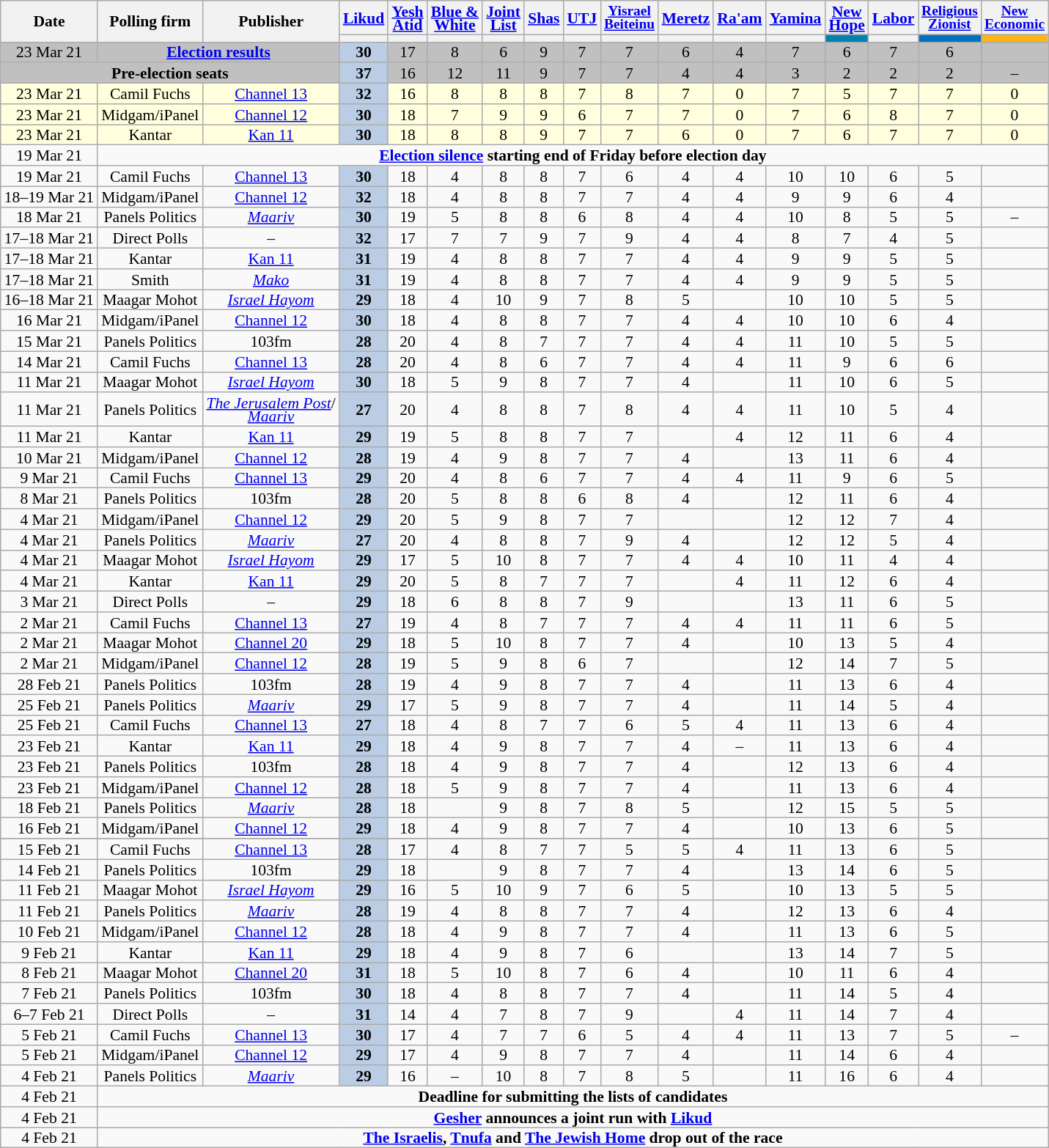<table class="wikitable sortable" style=text-align:center;font-size:90%;line-height:12px>
<tr>
<th rowspan=2>Date</th>
<th rowspan=2>Polling firm</th>
<th rowspan=2>Publisher</th>
<th><a href='#'>Likud</a></th>
<th><a href='#'>Yesh<br>Atid</a></th>
<th><a href='#'>Blue &<br>White</a></th>
<th><a href='#'>Joint<br>List</a></th>
<th><a href='#'>Shas</a></th>
<th><a href='#'>UTJ</a></th>
<th style=font-size:90%><a href='#'>Yisrael<br>Beiteinu</a></th>
<th><a href='#'>Meretz</a></th>
<th><a href='#'>Ra'am</a></th>
<th><a href='#'>Yamina</a></th>
<th><a href='#'>New<br>Hope</a></th>
<th><a href='#'>Labor</a></th>
<th style=font-size:90%><a href='#'>Religious<br>Zionist</a></th>
<th style=font-size:90%><a href='#'>New<br>Economic</a></th>
</tr>
<tr>
<th style=background:></th>
<th style=background:></th>
<th style=background:></th>
<th style=background:></th>
<th style=background:></th>
<th style=background:></th>
<th style=background:></th>
<th style=background:></th>
<th style=background:></th>
<th style=background:></th>
<th style=background:#0081B2></th>
<th style=background:></th>
<th style=background:#0071BD></th>
<th style=background:#FEB414></th>
</tr>
<tr style=background:silver>
<td data-sort-value=2021-03-23>23 Mar 21</td>
<td colspan=2><strong><a href='#'>Election results</a></strong></td>
<td style=background:#BBCDE4><strong>30</strong>	</td>
<td>17					</td>
<td>8					</td>
<td>6					</td>
<td>9					</td>
<td>7					</td>
<td>7					</td>
<td>6					</td>
<td>4					</td>
<td>7					</td>
<td>6					</td>
<td>7					</td>
<td>6					</td>
<td>	</td>
</tr>
<tr style=background:silver>
<td colspan=3><strong>Pre-election seats</strong></td>
<td style=background:#BBCDE4><strong>37</strong>	</td>
<td>16					</td>
<td>12					</td>
<td>11					</td>
<td>9					</td>
<td>7					</td>
<td>7					</td>
<td>4					</td>
<td>4					</td>
<td>3					</td>
<td>2					</td>
<td>2					</td>
<td>2					</td>
<td>–					</td>
</tr>
<tr style="background:#FFD">
<td data-sort-value=2021-03-23>23 Mar 21</td>
<td>Camil Fuchs</td>
<td><a href='#'>Channel 13</a></td>
<td style=background:#BBCDE4><strong>32</strong>	</td>
<td>16					</td>
<td>8					</td>
<td>8					</td>
<td>8					</td>
<td>7					</td>
<td>8					</td>
<td>7					</td>
<td>0					</td>
<td>7					</td>
<td>5					</td>
<td>7					</td>
<td>7					</td>
<td>0					</td>
</tr>
<tr style="background:#FFD">
<td data-sort-value=2021-03-23>23 Mar 21</td>
<td>Midgam/iPanel</td>
<td><a href='#'>Channel 12</a></td>
<td style=background:#BBCDE4><strong>30</strong>	</td>
<td>18					</td>
<td>7					</td>
<td>9					</td>
<td>9					</td>
<td>6					</td>
<td>7					</td>
<td>7					</td>
<td>0					</td>
<td>7					</td>
<td>6					</td>
<td>8					</td>
<td>7					</td>
<td>0					</td>
</tr>
<tr style="background:#FFD">
<td data-sort-value=2021-03-23>23 Mar 21</td>
<td>Kantar</td>
<td><a href='#'>Kan 11</a></td>
<td style=background:#BBCDE4><strong>30</strong>	</td>
<td>18					</td>
<td>8					</td>
<td>8					</td>
<td>9					</td>
<td>7					</td>
<td>7					</td>
<td>6					</td>
<td>0					</td>
<td>7					</td>
<td>6					</td>
<td>7					</td>
<td>7					</td>
<td>0					</td>
</tr>
<tr>
<td data-sort-value="2021-03-19">19 Mar 21</td>
<td colspan=16><strong><a href='#'>Election silence</a> starting end of Friday before election day</strong></td>
</tr>
<tr>
<td data-sort-value=2021-03-19>19 Mar 21</td>
<td>Camil Fuchs</td>
<td><a href='#'>Channel 13</a></td>
<td style=background:#BBCDE4><strong>30</strong>	</td>
<td>18					</td>
<td>4					</td>
<td>8					</td>
<td>8					</td>
<td>7					</td>
<td>6					</td>
<td>4					</td>
<td>4					</td>
<td>10					</td>
<td>10					</td>
<td>6					</td>
<td>5					</td>
<td>	</td>
</tr>
<tr>
<td data-sort-value=2021-03-19>18–19 Mar 21</td>
<td>Midgam/iPanel</td>
<td><a href='#'>Channel 12</a></td>
<td style=background:#BBCDE4><strong>32</strong>	</td>
<td>18					</td>
<td>4					</td>
<td>8					</td>
<td>8					</td>
<td>7					</td>
<td>7					</td>
<td>4					</td>
<td>4					</td>
<td>9					</td>
<td>9					</td>
<td>6					</td>
<td>4					</td>
<td>	</td>
</tr>
<tr>
<td data-sort-value=2021-03-18>18 Mar 21</td>
<td>Panels Politics</td>
<td><em><a href='#'>Maariv</a></em></td>
<td style=background:#BBCDE4><strong>30</strong>	</td>
<td>19					</td>
<td>5					</td>
<td>8					</td>
<td>8					</td>
<td>6					</td>
<td>8					</td>
<td>4					</td>
<td>4					</td>
<td>10					</td>
<td>8					</td>
<td>5					</td>
<td>5					</td>
<td>–					</td>
</tr>
<tr>
<td data-sort-value=2021-03-18>17–18 Mar 21</td>
<td>Direct Polls</td>
<td>–</td>
<td style=background:#BBCDE4><strong>32</strong>	</td>
<td>17					</td>
<td>7					</td>
<td>7					</td>
<td>9					</td>
<td>7					</td>
<td>9					</td>
<td>4					</td>
<td>4					</td>
<td>8					</td>
<td>7					</td>
<td>4					</td>
<td>5					</td>
<td>	</td>
</tr>
<tr>
<td data-sort-value=2021-03-18>17–18 Mar 21</td>
<td>Kantar</td>
<td><a href='#'>Kan 11</a></td>
<td style=background:#BBCDE4><strong>31</strong>	</td>
<td>19					</td>
<td>4					</td>
<td>8					</td>
<td>8					</td>
<td>7					</td>
<td>7					</td>
<td>4					</td>
<td>4					</td>
<td>9					</td>
<td>9					</td>
<td>5					</td>
<td>5					</td>
<td>	</td>
</tr>
<tr>
<td data-sort-value=2021-03-18>17–18 Mar 21</td>
<td>Smith</td>
<td><a href='#'><em>Mako</em></a></td>
<td style=background:#BBCDE4><strong>31</strong>	</td>
<td>19					</td>
<td>4					</td>
<td>8					</td>
<td>8					</td>
<td>7					</td>
<td>7					</td>
<td>4					</td>
<td>4					</td>
<td>9					</td>
<td>9					</td>
<td>5					</td>
<td>5					</td>
<td>	</td>
</tr>
<tr>
<td data-sort-value=2021-03-18>16–18 Mar 21</td>
<td>Maagar Mohot</td>
<td><em><a href='#'>Israel Hayom</a></em></td>
<td style=background:#BBCDE4><strong>29</strong>	</td>
<td>18					</td>
<td>4					</td>
<td>10					</td>
<td>9					</td>
<td>7					</td>
<td>8					</td>
<td>5					</td>
<td>	</td>
<td>10					</td>
<td>10					</td>
<td>5					</td>
<td>5					</td>
<td>	</td>
</tr>
<tr>
<td data-sort-value=2021-03-16>16 Mar 21</td>
<td>Midgam/iPanel</td>
<td><a href='#'>Channel 12</a></td>
<td style=background:#BBCDE4><strong>30</strong>	</td>
<td>18					</td>
<td>4					</td>
<td>8					</td>
<td>8					</td>
<td>7					</td>
<td>7					</td>
<td>4					</td>
<td>4					</td>
<td>10					</td>
<td>10					</td>
<td>6					</td>
<td>4					</td>
<td>	</td>
</tr>
<tr>
<td data-sort-value=2021-03-15>15 Mar 21</td>
<td>Panels Politics</td>
<td>103fm</td>
<td style=background:#BBCDE4><strong>28</strong>	</td>
<td>20					</td>
<td>4					</td>
<td>8					</td>
<td>7					</td>
<td>7					</td>
<td>7					</td>
<td>4					</td>
<td>4					</td>
<td>11					</td>
<td>10					</td>
<td>5					</td>
<td>5					</td>
<td>	</td>
</tr>
<tr>
<td data-sort-value=2021-03-14>14 Mar 21</td>
<td>Camil Fuchs</td>
<td><a href='#'>Channel 13</a></td>
<td style=background:#BBCDE4><strong>28</strong>	</td>
<td>20					</td>
<td>4					</td>
<td>8					</td>
<td>6					</td>
<td>7					</td>
<td>7					</td>
<td>4					</td>
<td>4					</td>
<td>11					</td>
<td>9					</td>
<td>6					</td>
<td>6					</td>
<td>	</td>
</tr>
<tr>
<td data-sort-value=2021-03-11>11 Mar 21</td>
<td>Maagar Mohot</td>
<td><em><a href='#'>Israel Hayom</a></em></td>
<td style=background:#BBCDE4><strong>30</strong>	</td>
<td>18					</td>
<td>5					</td>
<td>9					</td>
<td>8					</td>
<td>7					</td>
<td>7					</td>
<td>4					</td>
<td>	</td>
<td>11					</td>
<td>10					</td>
<td>6					</td>
<td>5					</td>
<td>	</td>
</tr>
<tr>
<td data-sort-value=2021-03-11>11 Mar 21</td>
<td>Panels Politics</td>
<td><em><a href='#'>The Jerusalem Post</a></em>/<br><em><a href='#'>Maariv</a></em></td>
<td style=background:#BBCDE4><strong>27</strong>	</td>
<td>20					</td>
<td>4<br>		</td>
<td>8					</td>
<td>8					</td>
<td>7					</td>
<td>8					</td>
<td>4<br>		</td>
<td>4<br>		</td>
<td>11					</td>
<td>10					</td>
<td>5					</td>
<td>4<br>		</td>
<td>	</td>
</tr>
<tr>
<td data-sort-value=2021-03-11>11 Mar 21</td>
<td>Kantar</td>
<td><a href='#'>Kan 11</a></td>
<td style=background:#BBCDE4><strong>29</strong>	</td>
<td>19					</td>
<td>5					</td>
<td>8					</td>
<td>8					</td>
<td>7					</td>
<td>7					</td>
<td>	</td>
<td>4					</td>
<td>12					</td>
<td>11					</td>
<td>6					</td>
<td>4					</td>
<td>	</td>
</tr>
<tr>
<td data-sort-value=2021-03-10>10 Mar 21</td>
<td>Midgam/iPanel</td>
<td><a href='#'>Channel 12</a></td>
<td style=background:#BBCDE4><strong>28</strong>	</td>
<td>19					</td>
<td>4<br>		</td>
<td>9					</td>
<td>8					</td>
<td>7					</td>
<td>7					</td>
<td>4<br>		</td>
<td>	</td>
<td>13					</td>
<td>11					</td>
<td>6					</td>
<td>4<br>		</td>
<td>	</td>
</tr>
<tr>
<td data-sort-value=2021-03-09>9 Mar 21</td>
<td>Camil Fuchs</td>
<td><a href='#'>Channel 13</a></td>
<td style=background:#BBCDE4><strong>29</strong>	</td>
<td>20					</td>
<td>4					</td>
<td>8					</td>
<td>6					</td>
<td>7					</td>
<td>7					</td>
<td>4					</td>
<td>4					</td>
<td>11					</td>
<td>9					</td>
<td>6					</td>
<td>5					</td>
<td>	</td>
</tr>
<tr>
<td data-sort-value=2021-03-08>8 Mar 21</td>
<td>Panels Politics</td>
<td>103fm</td>
<td style=background:#BBCDE4><strong>28</strong>	</td>
<td>20					</td>
<td>5					</td>
<td>8					</td>
<td>8					</td>
<td>6					</td>
<td>8					</td>
<td>4					</td>
<td>	</td>
<td>12					</td>
<td>11					</td>
<td>6					</td>
<td>4					</td>
<td>	</td>
</tr>
<tr>
<td data-sort-value=2021-03-04>4 Mar 21</td>
<td>Midgam/iPanel</td>
<td><a href='#'>Channel 12</a></td>
<td style=background:#BBCDE4><strong>29</strong>	</td>
<td>20					</td>
<td>5					</td>
<td>9					</td>
<td>8					</td>
<td>7					</td>
<td>7					</td>
<td>		</td>
<td>		</td>
<td>12					</td>
<td>12					</td>
<td>7					</td>
<td>4					</td>
<td>	</td>
</tr>
<tr>
<td data-sort-value=2021-03-04>4 Mar 21</td>
<td>Panels Politics</td>
<td><em><a href='#'>Maariv</a></em></td>
<td style=background:#BBCDE4><strong>27</strong>	</td>
<td>20					</td>
<td>4					</td>
<td>8					</td>
<td>8					</td>
<td>7					</td>
<td>9					</td>
<td>4					</td>
<td>	</td>
<td>12					</td>
<td>12					</td>
<td>5					</td>
<td>4					</td>
<td>	</td>
</tr>
<tr>
<td data-sort-value=2021-03-04>4 Mar 21</td>
<td>Maagar Mohot</td>
<td><em><a href='#'>Israel Hayom</a></em></td>
<td style=background:#BBCDE4><strong>29</strong>	</td>
<td>17					</td>
<td>5					</td>
<td>10					</td>
<td>8					</td>
<td>7					</td>
<td>7					</td>
<td>4					</td>
<td>4					</td>
<td>10					</td>
<td>11					</td>
<td>4					</td>
<td>4					</td>
<td>		</td>
</tr>
<tr>
<td data-sort-value=2021-03-04>4 Mar 21</td>
<td>Kantar</td>
<td><a href='#'>Kan 11</a></td>
<td style=background:#BBCDE4><strong>29</strong>	</td>
<td>20					</td>
<td>5					</td>
<td>8					</td>
<td>7					</td>
<td>7					</td>
<td>7					</td>
<td>	</td>
<td>4					</td>
<td>11					</td>
<td>12					</td>
<td>6					</td>
<td>4					</td>
<td>	</td>
</tr>
<tr>
<td data-sort-value=2021-03-03>3 Mar 21</td>
<td>Direct Polls</td>
<td>–</td>
<td style=background:#BBCDE4><strong>29</strong>	</td>
<td>18					</td>
<td>6					</td>
<td>8					</td>
<td>8					</td>
<td>7					</td>
<td>9					</td>
<td>	</td>
<td>	</td>
<td>13					</td>
<td>11					</td>
<td>6					</td>
<td>5					</td>
<td>	</td>
</tr>
<tr>
<td data-sort-value=2021-03-02>2 Mar 21</td>
<td>Camil Fuchs</td>
<td><a href='#'>Channel 13</a></td>
<td style=background:#BBCDE4><strong>27</strong>	</td>
<td>19					</td>
<td>4					</td>
<td>8					</td>
<td>7					</td>
<td>7					</td>
<td>7					</td>
<td>4					</td>
<td>4					</td>
<td>11					</td>
<td>11					</td>
<td>6					</td>
<td>5					</td>
<td>	</td>
</tr>
<tr>
<td data-sort-value=2021-03-02>2 Mar 21</td>
<td>Maagar Mohot</td>
<td><a href='#'>Channel 20</a></td>
<td style=background:#BBCDE4><strong>29</strong>	</td>
<td>18					</td>
<td>5					</td>
<td>10					</td>
<td>8					</td>
<td>7					</td>
<td>7					</td>
<td>4					</td>
<td>	</td>
<td>10					</td>
<td>13					</td>
<td>5					</td>
<td>4					</td>
<td>	</td>
</tr>
<tr>
<td data-sort-value=2021-03-02>2 Mar 21</td>
<td>Midgam/iPanel</td>
<td><a href='#'>Channel 12</a></td>
<td style=background:#BBCDE4><strong>28</strong>	</td>
<td>19					</td>
<td>5					</td>
<td>9					</td>
<td>8					</td>
<td>6					</td>
<td>7					</td>
<td>	</td>
<td>	</td>
<td>12					</td>
<td>14					</td>
<td>7					</td>
<td>5					</td>
<td>	</td>
</tr>
<tr>
<td data-sort-value=2021-02-28>28 Feb 21</td>
<td>Panels Politics</td>
<td>103fm</td>
<td style=background:#BBCDE4><strong>28</strong>	</td>
<td>19					</td>
<td>4					</td>
<td>9					</td>
<td>8					</td>
<td>7					</td>
<td>7					</td>
<td>4					</td>
<td>	</td>
<td>11					</td>
<td>13					</td>
<td>6					</td>
<td>4					</td>
<td>	</td>
</tr>
<tr>
<td data-sort-value=2021-02-25>25 Feb 21</td>
<td>Panels Politics</td>
<td><em><a href='#'>Maariv</a></em></td>
<td style=background:#BBCDE4><strong>29</strong>	</td>
<td>17					</td>
<td>5					</td>
<td>9					</td>
<td>8					</td>
<td>7					</td>
<td>7					</td>
<td>4					</td>
<td>	</td>
<td>11					</td>
<td>14					</td>
<td>5					</td>
<td>4					</td>
<td>	</td>
</tr>
<tr>
<td data-sort-value=2021-02-25>25 Feb 21</td>
<td>Camil Fuchs</td>
<td><a href='#'>Channel 13</a></td>
<td style=background:#BBCDE4><strong>27</strong>	</td>
<td>18					</td>
<td>4					</td>
<td>8					</td>
<td>7					</td>
<td>7					</td>
<td>6					</td>
<td>5					</td>
<td>4					</td>
<td>11					</td>
<td>13					</td>
<td>6					</td>
<td>4					</td>
<td>	</td>
</tr>
<tr>
<td data-sort-value=2021-02-23>23 Feb 21</td>
<td>Kantar</td>
<td><a href='#'>Kan 11</a></td>
<td style=background:#BBCDE4><strong>29</strong>	</td>
<td>18					</td>
<td>4					</td>
<td>9					</td>
<td>8					</td>
<td>7					</td>
<td>7					</td>
<td>4					</td>
<td>–					</td>
<td>11					</td>
<td>13					</td>
<td>6					</td>
<td>4					</td>
<td>	</td>
</tr>
<tr>
<td data-sort-value=2021-02-23>23 Feb 21</td>
<td>Panels Politics</td>
<td>103fm</td>
<td style=background:#BBCDE4><strong>28</strong>	</td>
<td>18					</td>
<td>4					</td>
<td>9					</td>
<td>8					</td>
<td>7					</td>
<td>7					</td>
<td>4					</td>
<td>	</td>
<td>12					</td>
<td>13					</td>
<td>6					</td>
<td>4					</td>
<td>	</td>
</tr>
<tr>
<td data-sort-value=2021-02-23>23 Feb 21</td>
<td>Midgam/iPanel</td>
<td><a href='#'>Channel 12</a></td>
<td style=background:#BBCDE4><strong>28</strong>	</td>
<td>18					</td>
<td>5					</td>
<td>9					</td>
<td>8					</td>
<td>7					</td>
<td>7					</td>
<td>4					</td>
<td>	</td>
<td>11					</td>
<td>13					</td>
<td>6					</td>
<td>4					</td>
<td>	</td>
</tr>
<tr>
<td data-sort-value=2021-02-18>18 Feb 21</td>
<td>Panels Politics</td>
<td><em><a href='#'>Maariv</a></em></td>
<td style=background:#BBCDE4><strong>28</strong>	</td>
<td>18					</td>
<td>	</td>
<td>9					</td>
<td>8					</td>
<td>7					</td>
<td>8					</td>
<td>5					</td>
<td>	</td>
<td>12					</td>
<td>15					</td>
<td>5					</td>
<td>5					</td>
<td>	</td>
</tr>
<tr>
<td data-sort-value=2021-02-16>16 Feb 21</td>
<td>Midgam/iPanel</td>
<td><a href='#'>Channel 12</a></td>
<td style=background:#BBCDE4><strong>29</strong>	</td>
<td>18					</td>
<td>4					</td>
<td>9					</td>
<td>8					</td>
<td>7					</td>
<td>7					</td>
<td>4					</td>
<td>	</td>
<td>10					</td>
<td>13					</td>
<td>6					</td>
<td>5					</td>
<td>	</td>
</tr>
<tr>
</tr>
<tr>
<td data-sort-value=2021-02-15>15 Feb 21</td>
<td>Camil Fuchs</td>
<td><a href='#'>Channel 13</a></td>
<td style=background:#BBCDE4><strong>28</strong>	</td>
<td>17					</td>
<td>4					</td>
<td>8					</td>
<td>7					</td>
<td>7					</td>
<td>5					</td>
<td>5					</td>
<td>4					</td>
<td>11					</td>
<td>13					</td>
<td>6					</td>
<td>5					</td>
<td>	</td>
</tr>
<tr>
<td data-sort-value=2021-02-14>14 Feb 21</td>
<td>Panels Politics</td>
<td>103fm</td>
<td style=background:#BBCDE4><strong>29</strong>	</td>
<td>18					</td>
<td>	</td>
<td>9					</td>
<td>8					</td>
<td>7					</td>
<td>7					</td>
<td>4					</td>
<td>	</td>
<td>13					</td>
<td>14					</td>
<td>6					</td>
<td>5					</td>
<td>	</td>
</tr>
<tr>
<td data-sort-value=2021-02-11>11 Feb 21</td>
<td>Maagar Mohot</td>
<td><em><a href='#'>Israel Hayom</a></em></td>
<td style=background:#BBCDE4><strong>29</strong>	</td>
<td>16					</td>
<td>5					</td>
<td>10					</td>
<td>9					</td>
<td>7					</td>
<td>6					</td>
<td>5					</td>
<td>	</td>
<td>10					</td>
<td>13					</td>
<td>5					</td>
<td>5					</td>
<td>		</td>
</tr>
<tr>
<td data-sort-value=2021-02-11>11 Feb 21</td>
<td>Panels Politics</td>
<td><em><a href='#'>Maariv</a></em></td>
<td style=background:#BBCDE4><strong>28</strong>	</td>
<td>19					</td>
<td>4					</td>
<td>8					</td>
<td>8					</td>
<td>7					</td>
<td>7					</td>
<td>4					</td>
<td>	</td>
<td>12					</td>
<td>13					</td>
<td>6					</td>
<td>4					</td>
<td>	</td>
</tr>
<tr>
<td data-sort-value=2021-02-10>10 Feb 21</td>
<td>Midgam/iPanel</td>
<td><a href='#'>Channel 12</a></td>
<td style=background:#BBCDE4><strong>28</strong>	</td>
<td>18					</td>
<td>4					</td>
<td>9					</td>
<td>8					</td>
<td>7					</td>
<td>7					</td>
<td>4					</td>
<td>	</td>
<td>11					</td>
<td>13					</td>
<td>6					</td>
<td>5					</td>
<td>	</td>
</tr>
<tr>
<td data-sort-value=2021-02-09>9 Feb 21</td>
<td>Kantar</td>
<td><a href='#'>Kan 11</a></td>
<td style=background:#BBCDE4><strong>29</strong>	</td>
<td>18					</td>
<td>4					</td>
<td>9					</td>
<td>8					</td>
<td>7					</td>
<td>6					</td>
<td>	</td>
<td>	</td>
<td>13					</td>
<td>14					</td>
<td>7					</td>
<td>5					</td>
<td>	</td>
</tr>
<tr>
<td data-sort-value=2021-02-08>8 Feb 21</td>
<td>Maagar Mohot</td>
<td><a href='#'>Channel 20</a></td>
<td style=background:#BBCDE4><strong>31</strong>	</td>
<td>18					</td>
<td>5					</td>
<td>10					</td>
<td>8					</td>
<td>7					</td>
<td>6					</td>
<td>4					</td>
<td>	</td>
<td>10					</td>
<td>11					</td>
<td>6					</td>
<td>4					</td>
<td>	</td>
</tr>
<tr>
<td data-sort-value=2021-02-07>7 Feb 21</td>
<td>Panels Politics</td>
<td>103fm</td>
<td style=background:#BBCDE4><strong>30</strong>	</td>
<td>18					</td>
<td>4					</td>
<td>8					</td>
<td>8					</td>
<td>7					</td>
<td>7					</td>
<td>4					</td>
<td>	</td>
<td>11					</td>
<td>14					</td>
<td>5					</td>
<td>4					</td>
<td>	</td>
</tr>
<tr>
<td data-sort-value=2021-02-07>6–7 Feb 21</td>
<td>Direct Polls</td>
<td>–</td>
<td style=background:#BBCDE4><strong>31</strong>	</td>
<td>14					</td>
<td>4					</td>
<td>7					</td>
<td>8					</td>
<td>7					</td>
<td>9					</td>
<td>	</td>
<td>4					</td>
<td>11					</td>
<td>14					</td>
<td>7					</td>
<td>4					</td>
<td>	</td>
</tr>
<tr>
<td data-sort-value=2021-02-05>5 Feb 21</td>
<td>Camil Fuchs</td>
<td><a href='#'>Channel 13</a></td>
<td style=background:#BBCDE4><strong>30</strong>	</td>
<td>17					</td>
<td>4					</td>
<td>7					</td>
<td>7					</td>
<td>6					</td>
<td>5					</td>
<td>4					</td>
<td>4					</td>
<td>11					</td>
<td>13					</td>
<td>7					</td>
<td>5					</td>
<td>–					</td>
</tr>
<tr>
<td data-sort-value=2021-02-05>5 Feb 21</td>
<td>Midgam/iPanel</td>
<td><a href='#'>Channel 12</a></td>
<td style=background:#BBCDE4><strong>29</strong>	</td>
<td>17					</td>
<td>4					</td>
<td>9					</td>
<td>8					</td>
<td>7					</td>
<td>7					</td>
<td>4					</td>
<td>	</td>
<td>11					</td>
<td>14					</td>
<td>6					</td>
<td>4					</td>
<td>	</td>
</tr>
<tr>
<td data-sort-value=2021-02-04>4 Feb 21</td>
<td>Panels Politics</td>
<td><em><a href='#'>Maariv</a></em></td>
<td style=background:#BBCDE4><strong>29</strong>	</td>
<td>16					</td>
<td>–					</td>
<td>10					</td>
<td>8					</td>
<td>7					</td>
<td>8					</td>
<td>5					</td>
<td>	</td>
<td>11					</td>
<td>16					</td>
<td>6					</td>
<td>4					</td>
<td>	</td>
</tr>
<tr>
<td data-sort-value=2021-02-04>4 Feb 21</td>
<td colspan=17><strong>Deadline for submitting the lists of candidates</strong></td>
</tr>
<tr>
<td data-sort-value=2021-02-04>4 Feb 21</td>
<td colspan=17><strong><a href='#'>Gesher</a> announces a joint run with <a href='#'>Likud</a></strong></td>
</tr>
<tr>
<td data-sort-value=2021-02-04>4 Feb 21</td>
<td colspan=17><strong><a href='#'>The Israelis</a>, <a href='#'>Tnufa</a> and <a href='#'>The Jewish Home</a> drop out of the race</strong></td>
</tr>
</table>
